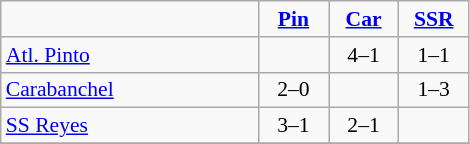<table style="font-size: 90%; text-align: center" class="wikitable">
<tr>
<td width=165></td>
<td align="center" width=40><strong><a href='#'>Pin</a></strong></td>
<td width=40><strong><a href='#'>Car</a></strong></td>
<td width=40><strong><a href='#'>SSR</a></strong></td>
</tr>
<tr>
<td align=left><a href='#'>Atl. Pinto</a></td>
<td></td>
<td> 4–1</td>
<td> 1–1</td>
</tr>
<tr>
<td align=left><a href='#'>Carabanchel</a></td>
<td> 2–0</td>
<td></td>
<td> 1–3</td>
</tr>
<tr>
<td align=left><a href='#'>SS Reyes</a></td>
<td> 3–1</td>
<td> 2–1</td>
<td></td>
</tr>
<tr>
</tr>
</table>
